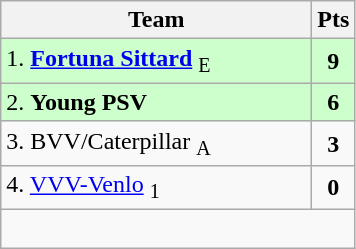<table class="wikitable" style="text-align:center; float:left; margin-right:1em">
<tr>
<th style="width:200px">Team</th>
<th width=20>Pts</th>
</tr>
<tr bgcolor=ccffcc>
<td align=left>1. <strong><a href='#'>Fortuna Sittard</a></strong> <sub>E</sub></td>
<td><strong>9</strong></td>
</tr>
<tr bgcolor=ccffcc>
<td align=left>2. <strong>Young PSV</strong></td>
<td><strong>6</strong></td>
</tr>
<tr>
<td align=left>3. BVV/Caterpillar <sub>A</sub></td>
<td><strong>3</strong></td>
</tr>
<tr>
<td align=left>4. <a href='#'>VVV-Venlo</a> <sub>1</sub></td>
<td><strong>0</strong></td>
</tr>
<tr>
<td colspan=2> </td>
</tr>
</table>
